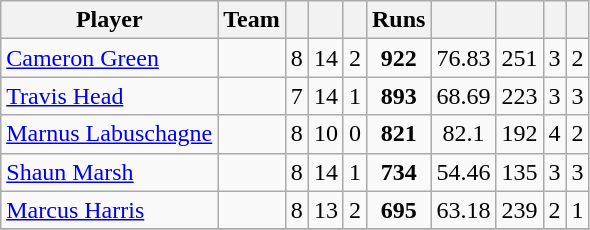<table class="wikitable sortable" style="text-align:center">
<tr>
<th class="unsortable">Player </th>
<th>Team</th>
<th></th>
<th></th>
<th></th>
<th>Runs</th>
<th></th>
<th></th>
<th></th>
<th></th>
</tr>
<tr>
<td style="text-align:left"><a href='#'>Cameron Green</a></td>
<td style="text-align:left"></td>
<td>8</td>
<td>14</td>
<td>2</td>
<td><strong>922</strong></td>
<td>76.83</td>
<td>251</td>
<td>3</td>
<td>2</td>
</tr>
<tr>
<td style="text-align:left"><a href='#'>Travis Head</a></td>
<td style="text-align:left"></td>
<td>7</td>
<td>14</td>
<td>1</td>
<td><strong>893</strong></td>
<td>68.69</td>
<td>223</td>
<td>3</td>
<td>3</td>
</tr>
<tr>
<td style="text-align:left"><a href='#'>Marnus Labuschagne</a></td>
<td style="text-align:left"></td>
<td>8</td>
<td>10</td>
<td>0</td>
<td><strong>821</strong></td>
<td>82.1</td>
<td>192</td>
<td>4</td>
<td>2</td>
</tr>
<tr>
<td style="text-align:left"><a href='#'>Shaun Marsh</a></td>
<td style="text-align:left"></td>
<td>8</td>
<td>14</td>
<td>1</td>
<td><strong>734</strong></td>
<td>54.46</td>
<td>135</td>
<td>3</td>
<td>3</td>
</tr>
<tr>
<td style="text-align:left"><a href='#'>Marcus Harris</a></td>
<td style="text-align:left"></td>
<td>8</td>
<td>13</td>
<td>2</td>
<td><strong>695</strong></td>
<td>63.18</td>
<td>239</td>
<td>2</td>
<td>1</td>
</tr>
<tr>
</tr>
</table>
